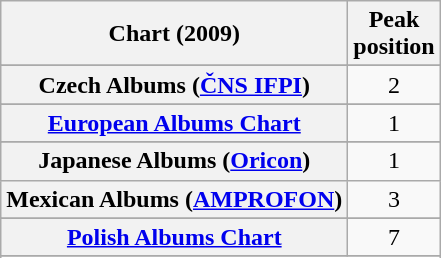<table class="wikitable sortable plainrowheaders" style="text-align:center">
<tr>
<th scope="col">Chart (2009)</th>
<th scope="col">Peak<br>position</th>
</tr>
<tr>
</tr>
<tr>
</tr>
<tr>
</tr>
<tr>
</tr>
<tr>
</tr>
<tr>
<th scope="row">Czech Albums (<a href='#'>ČNS IFPI</a>)</th>
<td>2</td>
</tr>
<tr>
</tr>
<tr>
</tr>
<tr>
<th scope="row"><a href='#'>European Albums Chart</a></th>
<td>1</td>
</tr>
<tr>
</tr>
<tr>
</tr>
<tr>
</tr>
<tr>
</tr>
<tr>
</tr>
<tr>
</tr>
<tr>
<th scope="row">Japanese Albums (<a href='#'>Oricon</a>)</th>
<td>1</td>
</tr>
<tr>
<th scope="row">Mexican Albums (<a href='#'>AMPROFON</a>)</th>
<td>3</td>
</tr>
<tr>
</tr>
<tr>
</tr>
<tr>
<th scope="row"><a href='#'>Polish Albums Chart</a></th>
<td>7</td>
</tr>
<tr>
</tr>
<tr>
</tr>
<tr>
</tr>
<tr>
</tr>
<tr>
</tr>
<tr>
</tr>
<tr>
</tr>
<tr>
</tr>
<tr>
</tr>
</table>
